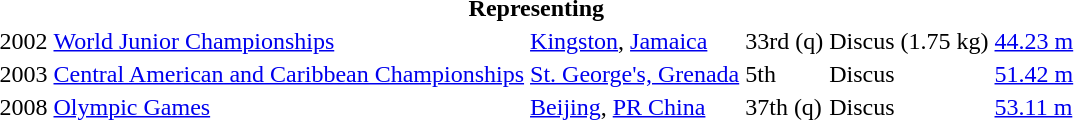<table>
<tr>
<th colspan="6">Representing </th>
</tr>
<tr>
<td>2002</td>
<td><a href='#'>World Junior Championships</a></td>
<td><a href='#'>Kingston</a>, <a href='#'>Jamaica</a></td>
<td>33rd (q)</td>
<td>Discus (1.75 kg)</td>
<td><a href='#'>44.23 m</a></td>
</tr>
<tr>
<td>2003</td>
<td><a href='#'>Central American and Caribbean Championships</a></td>
<td><a href='#'>St. George's, Grenada</a></td>
<td>5th</td>
<td>Discus</td>
<td><a href='#'>51.42 m</a></td>
</tr>
<tr>
<td>2008</td>
<td><a href='#'>Olympic Games</a></td>
<td><a href='#'>Beijing</a>, <a href='#'>PR China</a></td>
<td>37th (q)</td>
<td>Discus</td>
<td><a href='#'>53.11 m</a></td>
</tr>
</table>
